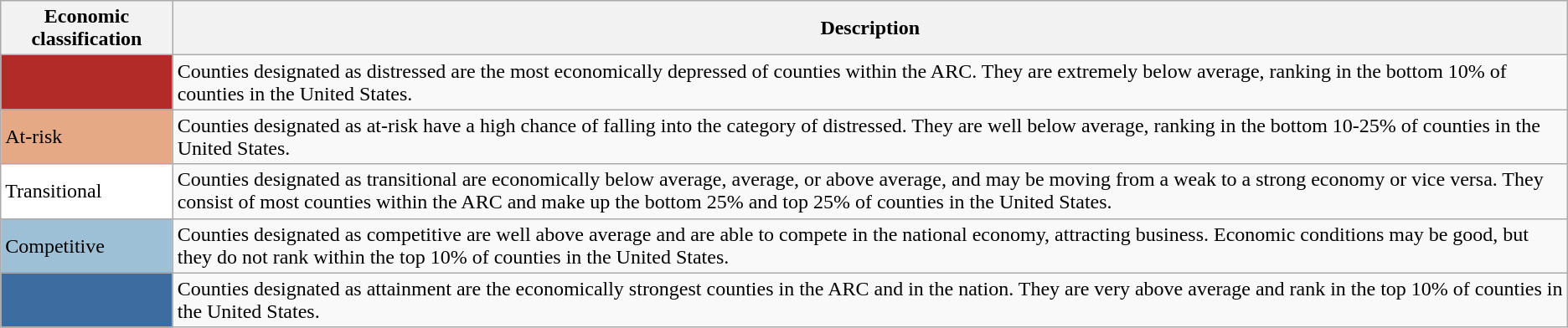<table class="wikitable">
<tr>
<th>Economic classification</th>
<th>Description</th>
</tr>
<tr>
<td bgcolor=b32b29></td>
<td>Counties designated as distressed are the most economically depressed of counties within the ARC. They are extremely below average, ranking in the bottom 10% of counties in the United States.</td>
</tr>
<tr>
<td bgcolor=e5a985>At-risk</td>
<td>Counties designated as at-risk have a high chance of falling into the category of distressed. They are well below average, ranking in the bottom 10-25% of counties in the United States.</td>
</tr>
<tr>
<td bgcolor=ffffff>Transitional</td>
<td>Counties designated as transitional are economically below average, average, or above average, and may be moving from a weak to a strong economy or vice versa. They consist of most counties within the ARC and make up the bottom 25% and top 25% of counties in the United States.</td>
</tr>
<tr>
<td bgcolor=9dc0d6>Competitive</td>
<td>Counties designated as competitive are well above average and are able to compete in the national economy, attracting business. Economic conditions may be good, but they do not rank within the top 10% of counties in the United States.</td>
</tr>
<tr>
<td bgcolor=3d6ca1></td>
<td>Counties designated as attainment are the economically strongest counties in the ARC and in the nation. They are very above average and rank in the top 10% of counties in the United States.</td>
</tr>
</table>
